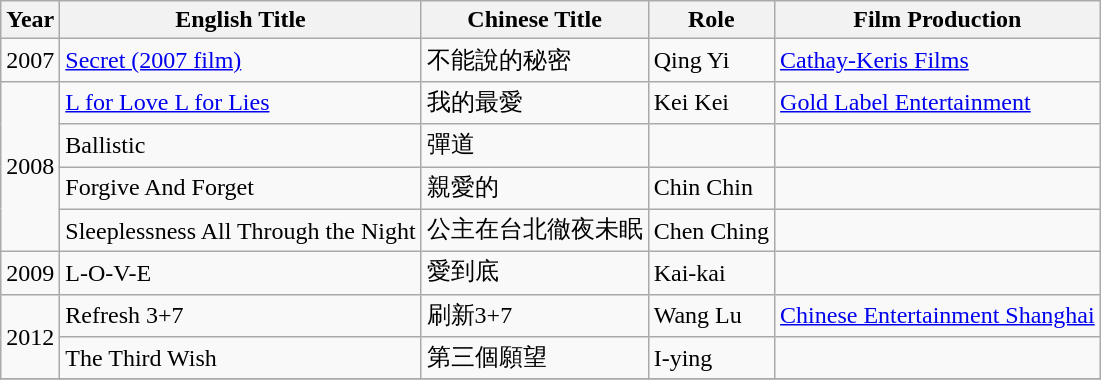<table class="wikitable">
<tr>
<th>Year</th>
<th>English Title</th>
<th>Chinese Title</th>
<th>Role</th>
<th>Film Production</th>
</tr>
<tr>
<td>2007</td>
<td><a href='#'>Secret (2007 film)</a></td>
<td>不能說的秘密</td>
<td>Qing Yi</td>
<td><a href='#'>Cathay-Keris Films</a></td>
</tr>
<tr>
<td rowspan="4">2008</td>
<td><a href='#'>L for Love L for Lies</a></td>
<td>我的最愛</td>
<td>Kei Kei</td>
<td><a href='#'>Gold Label Entertainment</a></td>
</tr>
<tr>
<td>Ballistic</td>
<td>彈道</td>
<td></td>
<td></td>
</tr>
<tr>
<td>Forgive And Forget</td>
<td>親愛的</td>
<td>Chin Chin</td>
</tr>
<tr>
<td>Sleeplessness All Through the Night</td>
<td>公主在台北徹夜未眠</td>
<td>Chen Ching</td>
<td></td>
</tr>
<tr>
<td>2009</td>
<td>L-O-V-E</td>
<td>愛到底</td>
<td>Kai-kai</td>
<td></td>
</tr>
<tr>
<td rowspan="2">2012</td>
<td>Refresh 3+7</td>
<td>刷新3+7</td>
<td>Wang Lu</td>
<td><a href='#'>Chinese Entertainment Shanghai</a></td>
</tr>
<tr>
<td>The Third Wish</td>
<td>第三個願望</td>
<td>I-ying</td>
<td></td>
</tr>
<tr>
</tr>
</table>
